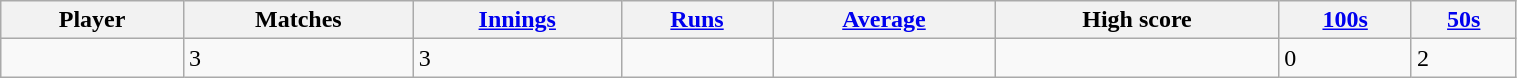<table class="wikitable sortable" style="width:80%;">
<tr>
<th>Player</th>
<th>Matches</th>
<th><a href='#'>Innings</a></th>
<th><a href='#'>Runs</a></th>
<th><a href='#'>Average</a></th>
<th>High score</th>
<th><a href='#'>100s</a></th>
<th><a href='#'>50s</a></th>
</tr>
<tr>
<td></td>
<td>3</td>
<td>3</td>
<td></td>
<td></td>
<td></td>
<td>0</td>
<td>2</td>
</tr>
</table>
